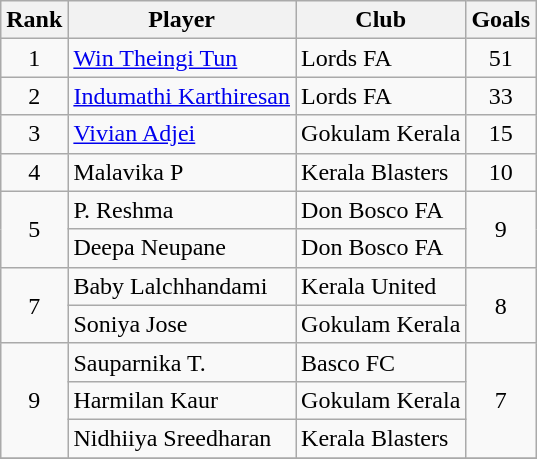<table class="wikitable" style="text-align: "center">
<tr>
<th>Rank</th>
<th>Player</th>
<th>Club</th>
<th>Goals</th>
</tr>
<tr>
<td align="center">1</td>
<td> <a href='#'>Win Theingi Tun</a></td>
<td>Lords FA</td>
<td align="center">51</td>
</tr>
<tr>
<td align="center">2</td>
<td> <a href='#'>Indumathi Karthiresan</a></td>
<td>Lords FA</td>
<td align="center">33</td>
</tr>
<tr>
<td align="center">3</td>
<td> <a href='#'>Vivian Adjei</a></td>
<td>Gokulam Kerala</td>
<td align="center">15</td>
</tr>
<tr>
<td align="center">4</td>
<td> Malavika P</td>
<td>Kerala Blasters</td>
<td align="center">10</td>
</tr>
<tr>
<td rowspan="2" align="center">5</td>
<td> P. Reshma</td>
<td>Don Bosco FA</td>
<td rowspan="2" align="center">9</td>
</tr>
<tr>
<td> Deepa Neupane</td>
<td>Don Bosco FA</td>
</tr>
<tr>
<td rowspan="2" align="center">7</td>
<td> Baby Lalchhandami</td>
<td>Kerala United</td>
<td rowspan="2" align="center">8</td>
</tr>
<tr>
<td> Soniya Jose</td>
<td>Gokulam Kerala</td>
</tr>
<tr>
<td rowspan="3" align="center">9</td>
<td> Sauparnika T.</td>
<td>Basco FC</td>
<td rowspan="3" align="center">7</td>
</tr>
<tr>
<td> Harmilan Kaur</td>
<td>Gokulam Kerala</td>
</tr>
<tr>
<td> Nidhiiya Sreedharan</td>
<td>Kerala Blasters</td>
</tr>
<tr>
</tr>
</table>
